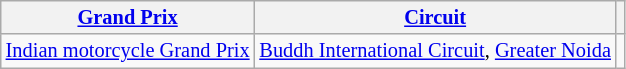<table class="sortable wikitable" style="font-size: 85%;">
<tr>
<th><a href='#'>Grand Prix</a></th>
<th><a href='#'>Circuit</a></th>
<th class="unsortable"></th>
</tr>
<tr>
<td nowrap> <a href='#'>Indian motorcycle Grand Prix</a></td>
<td nowrap><a href='#'>Buddh International Circuit</a>, <a href='#'>Greater Noida</a></td>
<td></td>
</tr>
</table>
